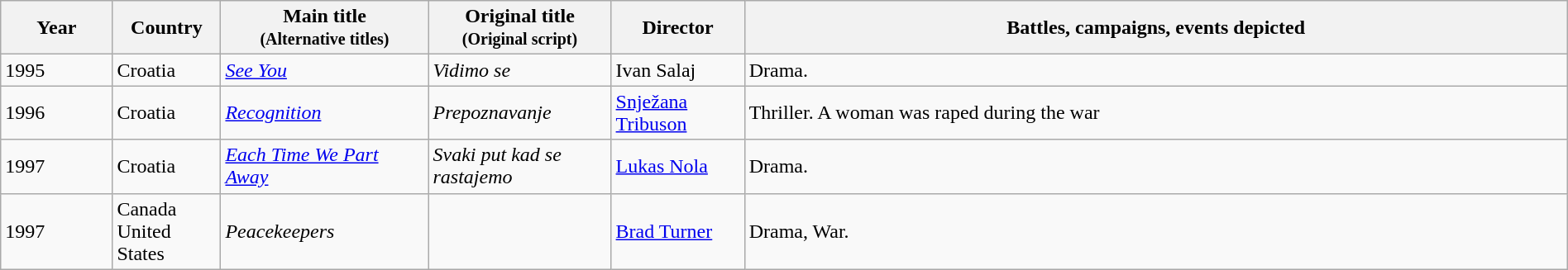<table class="wikitable sortable" style="width:100%;">
<tr>
<th class="unsortable">Year</th>
<th width= 80>Country</th>
<th width=160>Main title<br><small>(Alternative titles)</small></th>
<th width=140>Original title<br><small>(Original script)</small></th>
<th width=100>Director</th>
<th class="unsortable">Battles, campaigns, events depicted</th>
</tr>
<tr>
<td>1995</td>
<td>Croatia</td>
<td><em><a href='#'>See You</a></em></td>
<td><em>Vidimo se</em></td>
<td>Ivan Salaj</td>
<td>Drama.</td>
</tr>
<tr>
<td>1996</td>
<td>Croatia</td>
<td><em><a href='#'>Recognition</a></em></td>
<td><em>Prepoznavanje</em></td>
<td><a href='#'>Snježana Tribuson</a></td>
<td>Thriller. A woman was raped during the war</td>
</tr>
<tr>
<td>1997</td>
<td>Croatia</td>
<td><em><a href='#'>Each Time We Part Away</a></em></td>
<td><em>Svaki put kad se rastajemo</em></td>
<td><a href='#'>Lukas Nola</a></td>
<td>Drama.</td>
</tr>
<tr>
<td>1997</td>
<td>Canada<br>United States</td>
<td><em>Peacekeepers</em></td>
<td></td>
<td><a href='#'>Brad Turner</a></td>
<td>Drama, War.</td>
</tr>
</table>
